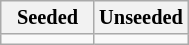<table class="wikitable" style="font-size:85%">
<tr>
<th style="width:50%">Seeded</th>
<th style="width:50%">Unseeded</th>
</tr>
<tr>
<td valign=top></td>
<td valign=top></td>
</tr>
</table>
